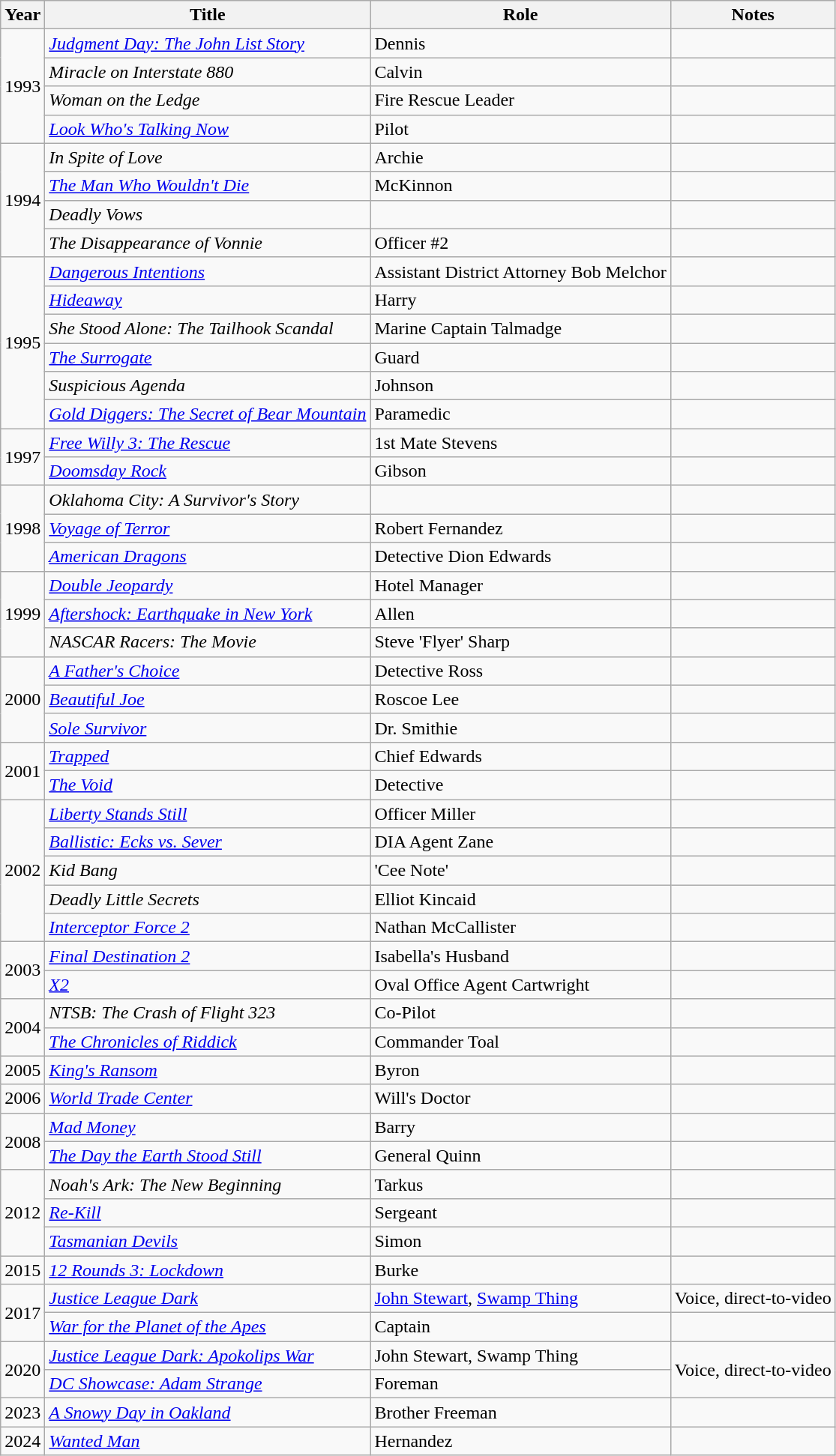<table class="wikitable sortable">
<tr>
<th>Year</th>
<th>Title</th>
<th>Role</th>
<th class="unsortable">Notes</th>
</tr>
<tr>
<td rowspan="4">1993</td>
<td><em><a href='#'>Judgment Day: The John List Story</a></em></td>
<td>Dennis</td>
<td></td>
</tr>
<tr>
<td><em>Miracle on Interstate 880</em></td>
<td>Calvin</td>
<td></td>
</tr>
<tr>
<td><em>Woman on the Ledge</em></td>
<td>Fire Rescue Leader</td>
<td></td>
</tr>
<tr>
<td><em><a href='#'>Look Who's Talking Now</a></em></td>
<td>Pilot</td>
<td></td>
</tr>
<tr>
<td rowspan="4">1994</td>
<td><em>In Spite of Love</em></td>
<td>Archie</td>
<td></td>
</tr>
<tr>
<td data-sort-value="Man Who Wouldn't Die, The"><em><a href='#'>The Man Who Wouldn't Die</a></em></td>
<td>McKinnon</td>
<td></td>
</tr>
<tr>
<td><em>Deadly Vows</em></td>
<td></td>
<td></td>
</tr>
<tr>
<td data-sort-value="Disappearance of Vonnie, The"><em>The Disappearance of Vonnie</em></td>
<td>Officer #2</td>
<td></td>
</tr>
<tr>
<td rowspan="6">1995</td>
<td><em><a href='#'>Dangerous Intentions</a></em></td>
<td>Assistant District Attorney Bob Melchor</td>
<td></td>
</tr>
<tr>
<td><em><a href='#'>Hideaway</a></em></td>
<td>Harry</td>
<td></td>
</tr>
<tr>
<td><em>She Stood Alone: The Tailhook Scandal</em></td>
<td>Marine Captain Talmadge</td>
<td></td>
</tr>
<tr>
<td data-sort-value="Surrogate, The"><em><a href='#'>The Surrogate</a></em></td>
<td>Guard</td>
<td></td>
</tr>
<tr>
<td><em>Suspicious Agenda</em></td>
<td>Johnson</td>
<td></td>
</tr>
<tr>
<td><em><a href='#'>Gold Diggers: The Secret of Bear Mountain</a></em></td>
<td>Paramedic</td>
<td></td>
</tr>
<tr>
<td rowspan="2">1997</td>
<td><em><a href='#'>Free Willy 3: The Rescue</a></em></td>
<td>1st Mate Stevens</td>
<td></td>
</tr>
<tr>
<td><em><a href='#'>Doomsday Rock</a></em></td>
<td>Gibson</td>
<td></td>
</tr>
<tr>
<td rowspan="3">1998</td>
<td><em>Oklahoma City: A Survivor's Story</em></td>
<td></td>
<td></td>
</tr>
<tr>
<td><em><a href='#'>Voyage of Terror</a></em></td>
<td>Robert Fernandez</td>
<td></td>
</tr>
<tr>
<td><em><a href='#'>American Dragons</a></em></td>
<td>Detective Dion Edwards</td>
<td></td>
</tr>
<tr>
<td rowspan="3">1999</td>
<td><em><a href='#'>Double Jeopardy</a></em></td>
<td>Hotel Manager</td>
<td></td>
</tr>
<tr>
<td><em><a href='#'>Aftershock: Earthquake in New York</a></em></td>
<td>Allen</td>
<td></td>
</tr>
<tr>
<td><em>NASCAR Racers: The Movie</em></td>
<td>Steve 'Flyer' Sharp</td>
<td></td>
</tr>
<tr>
<td rowspan="3">2000</td>
<td data-sort-value="Father's Choice, A"><em><a href='#'>A Father's Choice</a></em></td>
<td>Detective Ross</td>
<td></td>
</tr>
<tr>
<td><em><a href='#'>Beautiful Joe</a></em></td>
<td>Roscoe Lee</td>
<td></td>
</tr>
<tr>
<td><em><a href='#'>Sole Survivor</a></em></td>
<td>Dr. Smithie</td>
<td></td>
</tr>
<tr>
<td rowspan="2">2001</td>
<td><em><a href='#'>Trapped</a></em></td>
<td>Chief Edwards</td>
<td></td>
</tr>
<tr>
<td data-sort-value="Void, The"><em><a href='#'>The Void</a></em></td>
<td>Detective</td>
<td></td>
</tr>
<tr>
<td rowspan="5">2002</td>
<td><em><a href='#'>Liberty Stands Still</a></em></td>
<td>Officer Miller</td>
<td></td>
</tr>
<tr>
<td><em><a href='#'>Ballistic: Ecks vs. Sever</a></em></td>
<td>DIA Agent Zane</td>
<td></td>
</tr>
<tr>
<td><em>Kid Bang</em></td>
<td>'Cee Note'</td>
<td></td>
</tr>
<tr>
<td><em>Deadly Little Secrets</em></td>
<td>Elliot Kincaid</td>
<td></td>
</tr>
<tr>
<td><em><a href='#'>Interceptor Force 2</a></em></td>
<td>Nathan McCallister</td>
<td></td>
</tr>
<tr>
<td rowspan="2">2003</td>
<td><em><a href='#'>Final Destination 2</a></em></td>
<td>Isabella's Husband</td>
<td></td>
</tr>
<tr>
<td><em><a href='#'>X2</a></em></td>
<td>Oval Office Agent Cartwright</td>
<td></td>
</tr>
<tr>
<td rowspan="2">2004</td>
<td><em>NTSB: The Crash of Flight 323</em></td>
<td>Co-Pilot</td>
<td></td>
</tr>
<tr>
<td data-sort-value="Chronicles of Riddick, The"><em><a href='#'>The Chronicles of Riddick</a></em></td>
<td>Commander Toal</td>
<td></td>
</tr>
<tr>
<td>2005</td>
<td><em><a href='#'>King's Ransom</a></em></td>
<td>Byron</td>
<td></td>
</tr>
<tr>
<td>2006</td>
<td><em><a href='#'>World Trade Center</a></em></td>
<td>Will's Doctor</td>
<td></td>
</tr>
<tr>
<td rowspan="2">2008</td>
<td><em><a href='#'>Mad Money</a></em></td>
<td>Barry</td>
<td></td>
</tr>
<tr>
<td data-sort-value="Day the Earth Stood Still, The"><em><a href='#'>The Day the Earth Stood Still</a></em></td>
<td>General Quinn</td>
<td></td>
</tr>
<tr>
<td rowspan="3">2012</td>
<td><em>Noah's Ark: The New Beginning</em></td>
<td>Tarkus</td>
<td></td>
</tr>
<tr>
<td><em><a href='#'>Re-Kill</a></em></td>
<td>Sergeant</td>
<td></td>
</tr>
<tr>
<td><em><a href='#'>Tasmanian Devils</a></em></td>
<td>Simon</td>
<td></td>
</tr>
<tr>
<td>2015</td>
<td><em><a href='#'>12 Rounds 3: Lockdown</a></em></td>
<td>Burke</td>
<td></td>
</tr>
<tr>
<td rowspan="2">2017</td>
<td><em><a href='#'>Justice League Dark</a></em></td>
<td><a href='#'>John Stewart</a>, <a href='#'>Swamp Thing</a></td>
<td>Voice, direct-to-video</td>
</tr>
<tr>
<td><em><a href='#'>War for the Planet of the Apes</a></em></td>
<td>Captain</td>
<td></td>
</tr>
<tr>
<td rowspan="2">2020</td>
<td><em><a href='#'>Justice League Dark: Apokolips War</a></em></td>
<td>John Stewart, Swamp Thing</td>
<td rowspan="2">Voice, direct-to-video</td>
</tr>
<tr>
<td><em><a href='#'>DC Showcase: Adam Strange</a></em></td>
<td>Foreman</td>
</tr>
<tr>
<td>2023</td>
<td data-sort-value="Snowy Day in Oakland, A"><em><a href='#'>A Snowy Day in Oakland</a></em></td>
<td>Brother Freeman</td>
<td></td>
</tr>
<tr>
<td>2024</td>
<td><em><a href='#'>Wanted Man</a></em></td>
<td>Hernandez</td>
<td></td>
</tr>
</table>
